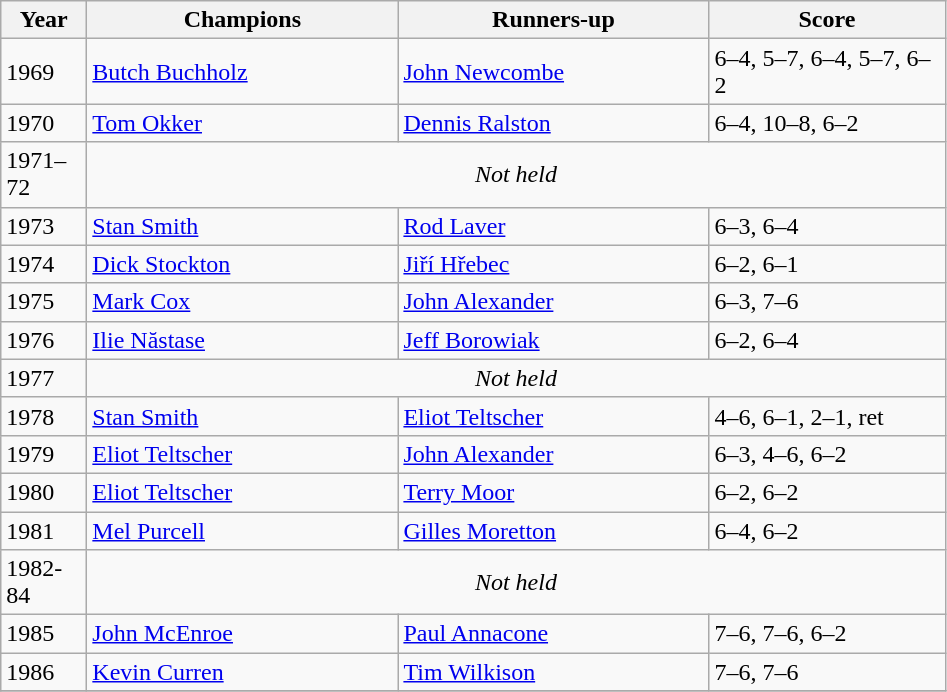<table class="wikitable">
<tr>
<th style="width:50px">Year</th>
<th style="width:200px">Champions</th>
<th style="width:200px">Runners-up</th>
<th style="width:150px" class="unsortable">Score</th>
</tr>
<tr>
<td>1969</td>
<td> <a href='#'>Butch Buchholz</a></td>
<td> <a href='#'>John Newcombe</a></td>
<td>6–4, 5–7, 6–4, 5–7, 6–2</td>
</tr>
<tr>
<td>1970</td>
<td>  <a href='#'>Tom Okker</a></td>
<td>  <a href='#'>Dennis Ralston</a></td>
<td>6–4, 10–8, 6–2</td>
</tr>
<tr>
<td>1971–72</td>
<td colspan=3 align=center><em>Not held</em></td>
</tr>
<tr>
<td>1973</td>
<td>  <a href='#'>Stan Smith</a></td>
<td>  <a href='#'>Rod Laver</a></td>
<td>6–3, 6–4</td>
</tr>
<tr>
<td>1974</td>
<td>  <a href='#'>Dick Stockton</a></td>
<td>  <a href='#'>Jiří Hřebec</a></td>
<td>6–2, 6–1</td>
</tr>
<tr>
<td>1975</td>
<td>  <a href='#'>Mark Cox</a></td>
<td>  <a href='#'>John Alexander</a></td>
<td>6–3, 7–6</td>
</tr>
<tr>
<td>1976</td>
<td>  <a href='#'>Ilie Năstase</a></td>
<td>  <a href='#'>Jeff Borowiak</a></td>
<td>6–2, 6–4</td>
</tr>
<tr>
<td>1977</td>
<td colspan=4 align=center><em>Not held</em></td>
</tr>
<tr>
<td>1978</td>
<td> <a href='#'>Stan Smith</a></td>
<td> <a href='#'>Eliot Teltscher</a></td>
<td>4–6, 6–1, 2–1, ret</td>
</tr>
<tr>
<td>1979</td>
<td> <a href='#'>Eliot Teltscher</a></td>
<td> <a href='#'>John Alexander</a></td>
<td>6–3, 4–6, 6–2</td>
</tr>
<tr>
<td>1980</td>
<td> <a href='#'>Eliot Teltscher</a></td>
<td> <a href='#'>Terry Moor</a></td>
<td>6–2, 6–2</td>
</tr>
<tr>
<td>1981</td>
<td> <a href='#'>Mel Purcell</a></td>
<td> <a href='#'>Gilles Moretton</a></td>
<td>6–4, 6–2</td>
</tr>
<tr>
<td>1982-84</td>
<td colspan=4 align=center><em>Not held</em></td>
</tr>
<tr>
<td>1985</td>
<td> <a href='#'>John McEnroe</a></td>
<td> <a href='#'>Paul Annacone</a></td>
<td>7–6, 7–6, 6–2</td>
</tr>
<tr>
<td>1986</td>
<td> <a href='#'>Kevin Curren</a></td>
<td> <a href='#'>Tim Wilkison</a></td>
<td>7–6, 7–6</td>
</tr>
<tr>
</tr>
</table>
